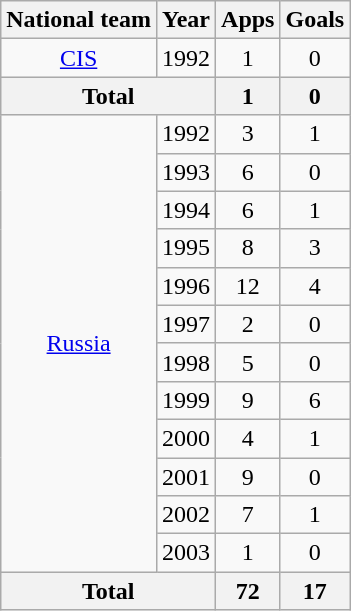<table class="wikitable" style="text-align:center">
<tr>
<th>National team</th>
<th>Year</th>
<th>Apps</th>
<th>Goals</th>
</tr>
<tr>
<td><a href='#'>CIS</a></td>
<td>1992</td>
<td>1</td>
<td>0</td>
</tr>
<tr>
<th colspan="2">Total</th>
<th>1</th>
<th>0</th>
</tr>
<tr>
<td rowspan="12"><a href='#'>Russia</a></td>
<td>1992</td>
<td>3</td>
<td>1</td>
</tr>
<tr>
<td>1993</td>
<td>6</td>
<td>0</td>
</tr>
<tr>
<td>1994</td>
<td>6</td>
<td>1</td>
</tr>
<tr>
<td>1995</td>
<td>8</td>
<td>3</td>
</tr>
<tr>
<td>1996</td>
<td>12</td>
<td>4</td>
</tr>
<tr>
<td>1997</td>
<td>2</td>
<td>0</td>
</tr>
<tr>
<td>1998</td>
<td>5</td>
<td>0</td>
</tr>
<tr>
<td>1999</td>
<td>9</td>
<td>6</td>
</tr>
<tr>
<td>2000</td>
<td>4</td>
<td>1</td>
</tr>
<tr>
<td>2001</td>
<td>9</td>
<td>0</td>
</tr>
<tr>
<td>2002</td>
<td>7</td>
<td>1</td>
</tr>
<tr>
<td>2003</td>
<td>1</td>
<td>0</td>
</tr>
<tr>
<th colspan="2">Total</th>
<th>72</th>
<th>17</th>
</tr>
</table>
